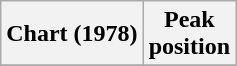<table class="wikitable sortable plainrowheaders" style="text-align:center">
<tr>
<th scope="col">Chart (1978)</th>
<th scope="col">Peak<br> position</th>
</tr>
<tr>
</tr>
</table>
